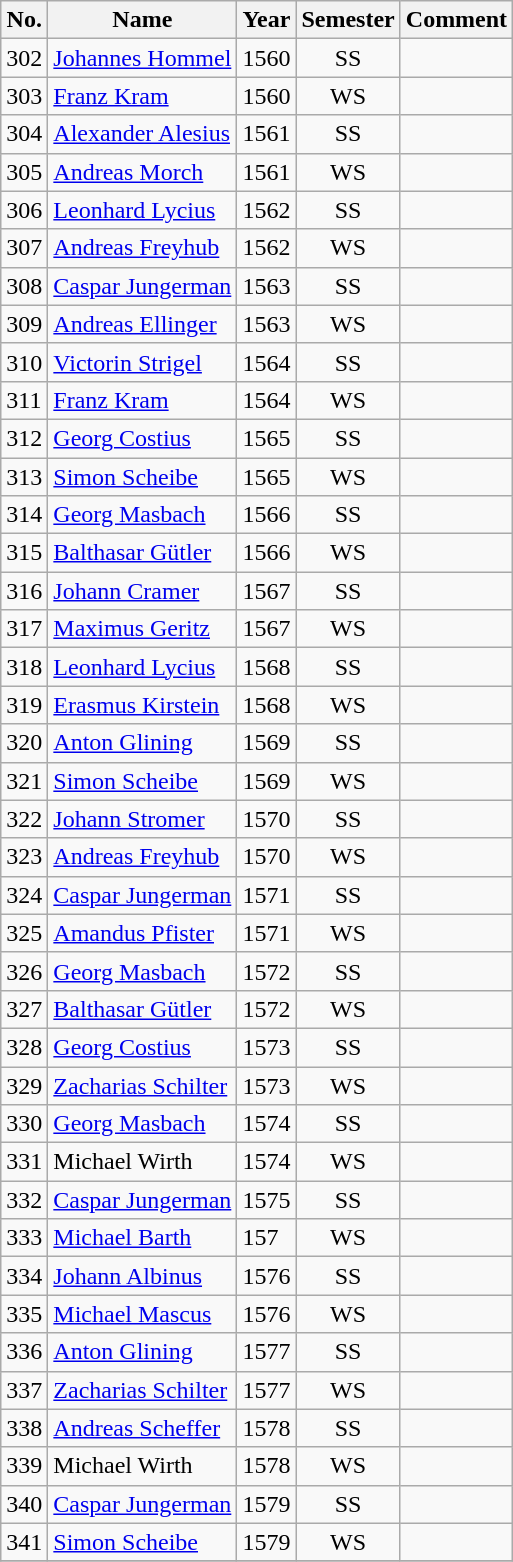<table class="wikitable">
<tr>
<th bgcolor="silver">No.</th>
<th bgcolor="silver">Name</th>
<th bgcolor="silver">Year</th>
<th bgcolor="silver">Semester</th>
<th bgcolor="silver">Comment</th>
</tr>
<tr>
<td>302</td>
<td><a href='#'>Johannes Hommel</a></td>
<td>1560</td>
<td align="center">SS</td>
<td></td>
</tr>
<tr>
<td>303</td>
<td><a href='#'>Franz Kram</a></td>
<td>1560</td>
<td align="center">WS</td>
<td></td>
</tr>
<tr>
<td>304</td>
<td><a href='#'>Alexander Alesius</a></td>
<td>1561</td>
<td align="center">SS</td>
<td></td>
</tr>
<tr>
<td>305</td>
<td><a href='#'>Andreas Morch</a></td>
<td>1561</td>
<td align="center">WS</td>
<td></td>
</tr>
<tr>
<td>306</td>
<td><a href='#'>Leonhard Lycius</a></td>
<td>1562</td>
<td align="center">SS</td>
<td></td>
</tr>
<tr>
<td>307</td>
<td><a href='#'>Andreas Freyhub</a></td>
<td>1562</td>
<td align="center">WS</td>
<td></td>
</tr>
<tr>
<td>308</td>
<td><a href='#'>Caspar Jungerman</a></td>
<td>1563</td>
<td align="center">SS</td>
<td></td>
</tr>
<tr>
<td>309</td>
<td><a href='#'>Andreas Ellinger</a></td>
<td>1563</td>
<td align="center">WS</td>
<td></td>
</tr>
<tr>
<td>310</td>
<td><a href='#'>Victorin Strigel</a></td>
<td>1564</td>
<td align="center">SS</td>
<td></td>
</tr>
<tr>
<td>311</td>
<td><a href='#'>Franz Kram</a></td>
<td>1564</td>
<td align="center">WS</td>
<td></td>
</tr>
<tr>
<td>312</td>
<td><a href='#'>Georg Costius</a></td>
<td>1565</td>
<td align="center">SS</td>
<td></td>
</tr>
<tr>
<td>313</td>
<td><a href='#'>Simon Scheibe</a></td>
<td>1565</td>
<td align="center">WS</td>
<td></td>
</tr>
<tr>
<td>314</td>
<td><a href='#'>Georg Masbach</a></td>
<td>1566</td>
<td align="center">SS</td>
<td></td>
</tr>
<tr>
<td>315</td>
<td><a href='#'>Balthasar Gütler</a></td>
<td>1566</td>
<td align="center">WS</td>
<td></td>
</tr>
<tr>
<td>316</td>
<td><a href='#'>Johann Cramer</a></td>
<td>1567</td>
<td align="center">SS</td>
<td></td>
</tr>
<tr>
<td>317</td>
<td><a href='#'>Maximus Geritz</a></td>
<td>1567</td>
<td align="center">WS</td>
<td></td>
</tr>
<tr>
<td>318</td>
<td><a href='#'>Leonhard Lycius</a></td>
<td>1568</td>
<td align="center">SS</td>
<td></td>
</tr>
<tr>
<td>319</td>
<td><a href='#'>Erasmus Kirstein</a></td>
<td>1568</td>
<td align="center">WS</td>
<td></td>
</tr>
<tr>
<td>320</td>
<td><a href='#'>Anton Glining</a></td>
<td>1569</td>
<td align="center">SS</td>
<td></td>
</tr>
<tr>
<td>321</td>
<td><a href='#'>Simon Scheibe</a></td>
<td>1569</td>
<td align="center">WS</td>
<td></td>
</tr>
<tr>
<td>322</td>
<td><a href='#'>Johann Stromer</a></td>
<td>1570</td>
<td align="center">SS</td>
<td></td>
</tr>
<tr>
<td>323</td>
<td><a href='#'>Andreas Freyhub</a></td>
<td>1570</td>
<td align="center">WS</td>
<td></td>
</tr>
<tr>
<td>324</td>
<td><a href='#'>Caspar Jungerman</a></td>
<td>1571</td>
<td align="center">SS</td>
<td></td>
</tr>
<tr>
<td>325</td>
<td><a href='#'>Amandus Pfister</a></td>
<td>1571</td>
<td align="center">WS</td>
<td></td>
</tr>
<tr>
<td>326</td>
<td><a href='#'>Georg Masbach</a></td>
<td>1572</td>
<td align="center">SS</td>
<td></td>
</tr>
<tr>
<td>327</td>
<td><a href='#'>Balthasar Gütler</a></td>
<td>1572</td>
<td align="center">WS</td>
<td></td>
</tr>
<tr>
<td>328</td>
<td><a href='#'>Georg Costius</a></td>
<td>1573</td>
<td align="center">SS</td>
<td></td>
</tr>
<tr>
<td>329</td>
<td><a href='#'>Zacharias Schilter</a></td>
<td>1573</td>
<td align="center">WS</td>
<td></td>
</tr>
<tr>
<td>330</td>
<td><a href='#'>Georg Masbach</a></td>
<td>1574</td>
<td align="center">SS</td>
<td></td>
</tr>
<tr>
<td>331</td>
<td>Michael Wirth</td>
<td>1574</td>
<td align="center">WS</td>
<td></td>
</tr>
<tr>
<td>332</td>
<td><a href='#'>Caspar Jungerman</a></td>
<td>1575</td>
<td align="center">SS</td>
<td></td>
</tr>
<tr>
<td>333</td>
<td><a href='#'>Michael Barth</a></td>
<td>157</td>
<td align="center">WS</td>
<td></td>
</tr>
<tr>
<td>334</td>
<td><a href='#'>Johann Albinus</a></td>
<td>1576</td>
<td align="center">SS</td>
<td></td>
</tr>
<tr>
<td>335</td>
<td><a href='#'>Michael Mascus</a></td>
<td>1576</td>
<td align="center">WS</td>
<td></td>
</tr>
<tr>
<td>336</td>
<td><a href='#'>Anton Glining</a></td>
<td>1577</td>
<td align="center">SS</td>
<td></td>
</tr>
<tr>
<td>337</td>
<td><a href='#'>Zacharias Schilter</a></td>
<td>1577</td>
<td align="center">WS</td>
<td></td>
</tr>
<tr>
<td>338</td>
<td><a href='#'>Andreas Scheffer</a></td>
<td>1578</td>
<td align="center">SS</td>
<td></td>
</tr>
<tr>
<td>339</td>
<td>Michael Wirth</td>
<td>1578</td>
<td align="center">WS</td>
<td></td>
</tr>
<tr>
<td>340</td>
<td><a href='#'>Caspar Jungerman</a></td>
<td>1579</td>
<td align="center">SS</td>
<td></td>
</tr>
<tr>
<td>341</td>
<td><a href='#'>Simon Scheibe</a></td>
<td>1579</td>
<td align="center">WS</td>
<td></td>
</tr>
<tr>
</tr>
</table>
